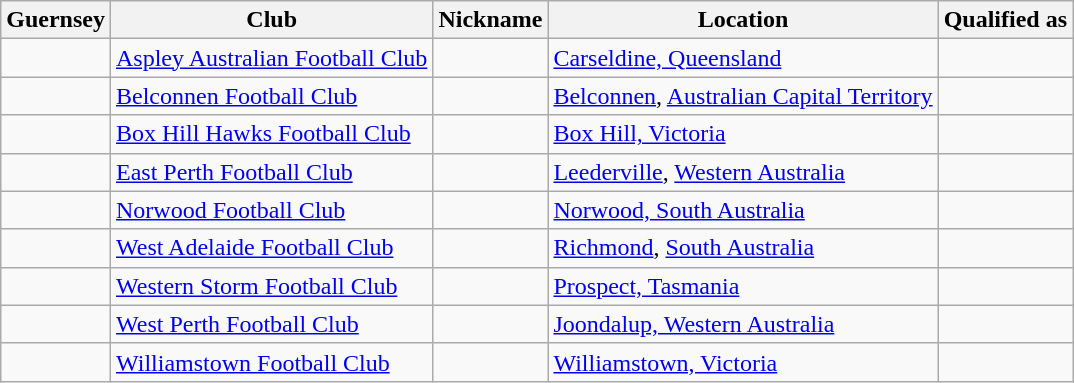<table class="wikitable sortable">
<tr>
<th>Guernsey</th>
<th>Club</th>
<th>Nickname</th>
<th>Location</th>
<th>Qualified as</th>
</tr>
<tr>
<td style="text-align:center"></td>
<td><a href='#'>Aspley Australian Football Club</a></td>
<td></td>
<td><a href='#'>Carseldine, Queensland</a></td>
<td></td>
</tr>
<tr>
<td style="text-align:center"></td>
<td><a href='#'>Belconnen Football Club</a></td>
<td></td>
<td><a href='#'>Belconnen</a>, <a href='#'>Australian Capital Territory</a></td>
<td></td>
</tr>
<tr>
<td style="text-align:center"></td>
<td><a href='#'>Box Hill Hawks Football Club</a></td>
<td></td>
<td><a href='#'>Box Hill, Victoria</a></td>
<td></td>
</tr>
<tr>
<td style="text-align:center"></td>
<td><a href='#'>East Perth Football Club</a></td>
<td></td>
<td><a href='#'>Leederville</a>, <a href='#'>Western Australia</a></td>
<td></td>
</tr>
<tr>
<td style="text-align:center;"></td>
<td><a href='#'>Norwood Football Club</a></td>
<td></td>
<td><a href='#'>Norwood, South Australia</a></td>
<td></td>
</tr>
<tr>
<td style="text-align:center;"></td>
<td><a href='#'>West Adelaide Football Club</a></td>
<td></td>
<td><a href='#'>Richmond</a>, <a href='#'>South Australia</a></td>
<td></td>
</tr>
<tr>
<td style="text-align:center;"></td>
<td><a href='#'>Western Storm Football Club</a></td>
<td></td>
<td><a href='#'>Prospect, Tasmania</a></td>
<td></td>
</tr>
<tr>
<td style="text-align:center;"></td>
<td><a href='#'>West Perth Football Club</a></td>
<td></td>
<td><a href='#'>Joondalup, Western Australia</a></td>
<td></td>
</tr>
<tr>
<td style="text-align:center;"></td>
<td><a href='#'>Williamstown Football Club</a></td>
<td></td>
<td><a href='#'>Williamstown, Victoria</a></td>
<td></td>
</tr>
</table>
